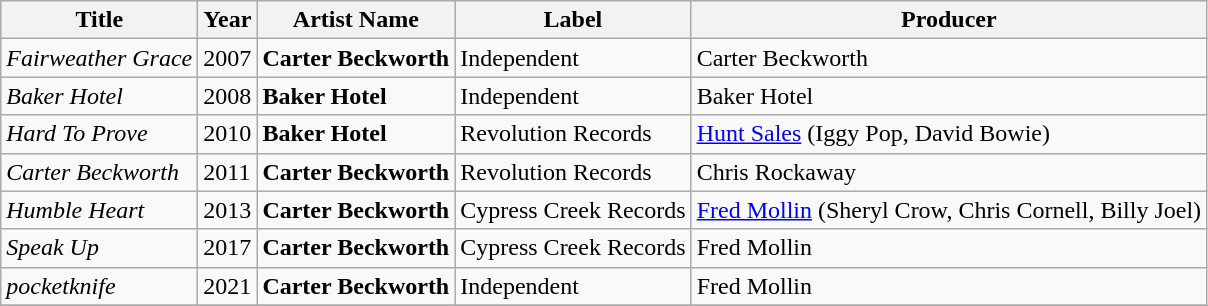<table class="wikitable" border="1">
<tr>
<th>Title</th>
<th>Year</th>
<th>Artist Name</th>
<th>Label</th>
<th>Producer</th>
</tr>
<tr>
<td><em>Fairweather Grace</em></td>
<td>2007</td>
<td><strong>Carter Beckworth</strong></td>
<td>Independent</td>
<td>Carter Beckworth</td>
</tr>
<tr>
<td><em>Baker Hotel</em></td>
<td>2008</td>
<td><strong>Baker Hotel</strong></td>
<td>Independent</td>
<td>Baker Hotel</td>
</tr>
<tr>
<td><em>Hard To Prove</em></td>
<td>2010</td>
<td><strong>Baker Hotel</strong></td>
<td>Revolution Records</td>
<td><a href='#'>Hunt Sales</a> (Iggy Pop, David Bowie)</td>
</tr>
<tr>
<td><em>Carter Beckworth</em></td>
<td>2011</td>
<td><strong>Carter Beckworth</strong></td>
<td>Revolution Records</td>
<td>Chris Rockaway</td>
</tr>
<tr>
<td><em>Humble Heart</em></td>
<td>2013</td>
<td><strong>Carter Beckworth</strong></td>
<td>Cypress Creek Records</td>
<td><a href='#'>Fred Mollin</a> (Sheryl Crow, Chris Cornell, Billy Joel)</td>
</tr>
<tr>
<td><em>Speak Up</em></td>
<td>2017</td>
<td><strong>Carter Beckworth</strong></td>
<td>Cypress Creek Records</td>
<td>Fred Mollin</td>
</tr>
<tr>
<td><em>pocketknife</em></td>
<td>2021</td>
<td><strong>Carter Beckworth</strong></td>
<td>Independent</td>
<td>Fred Mollin</td>
</tr>
<tr>
</tr>
</table>
